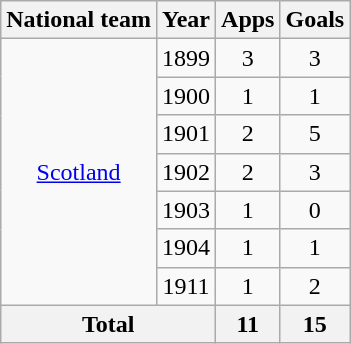<table class="wikitable" style="text-align:center">
<tr>
<th>National team</th>
<th>Year</th>
<th>Apps</th>
<th>Goals</th>
</tr>
<tr>
<td rowspan="7"><a href='#'>Scotland</a></td>
<td>1899</td>
<td>3</td>
<td>3</td>
</tr>
<tr>
<td>1900</td>
<td>1</td>
<td>1</td>
</tr>
<tr>
<td>1901</td>
<td>2</td>
<td>5</td>
</tr>
<tr>
<td>1902</td>
<td>2</td>
<td>3</td>
</tr>
<tr>
<td>1903</td>
<td>1</td>
<td>0</td>
</tr>
<tr>
<td>1904</td>
<td>1</td>
<td>1</td>
</tr>
<tr>
<td>1911</td>
<td>1</td>
<td>2</td>
</tr>
<tr>
<th colspan="2">Total</th>
<th>11</th>
<th>15</th>
</tr>
</table>
